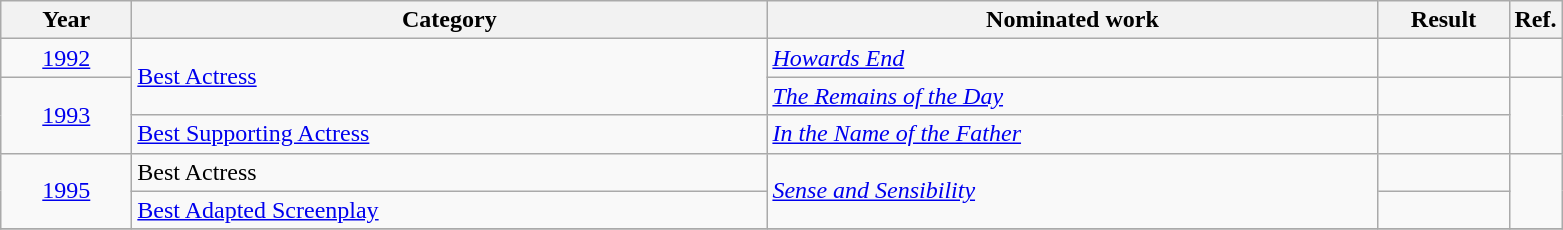<table class=wikitable>
<tr>
<th scope="col" style="width:5em;">Year</th>
<th scope="col" style="width:26em;">Category</th>
<th scope="col" style="width:25em;">Nominated work</th>
<th scope="col" style="width:5em;">Result</th>
<th>Ref.</th>
</tr>
<tr>
<td style="text-align:center;"><a href='#'>1992</a></td>
<td rowspan=2><a href='#'>Best Actress</a></td>
<td><em><a href='#'>Howards End</a></em></td>
<td></td>
<td style="text-align:center;"></td>
</tr>
<tr>
<td rowspan=2 style="text-align:center;"><a href='#'>1993</a></td>
<td><em><a href='#'>The Remains of the Day</a></em></td>
<td></td>
<td style="text-align:center;", rowspan=2></td>
</tr>
<tr>
<td><a href='#'>Best Supporting Actress</a></td>
<td><em><a href='#'>In the Name of the Father</a></em></td>
<td></td>
</tr>
<tr>
<td rowspan=2 style="text-align:center;"><a href='#'>1995</a></td>
<td>Best Actress</td>
<td rowspan=2><em><a href='#'>Sense and Sensibility</a></em></td>
<td></td>
<td style="text-align:center;", rowspan=2></td>
</tr>
<tr>
<td><a href='#'>Best Adapted Screenplay</a></td>
<td></td>
</tr>
<tr>
</tr>
</table>
